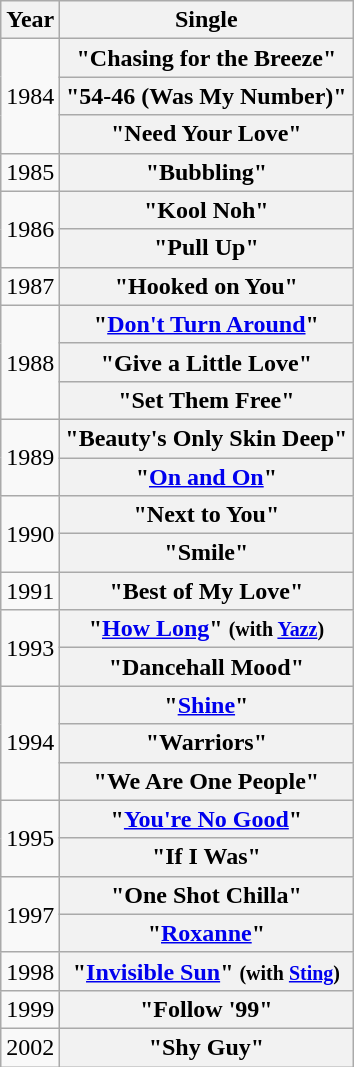<table class="wikitable">
<tr>
<th>Year</th>
<th>Single</th>
</tr>
<tr>
<td rowspan="3">1984</td>
<th>"Chasing for the Breeze"</th>
</tr>
<tr>
<th>"54-46 (Was My Number)"</th>
</tr>
<tr>
<th>"Need Your Love"</th>
</tr>
<tr>
<td rowspan="1">1985</td>
<th>"Bubbling"</th>
</tr>
<tr>
<td rowspan="2">1986</td>
<th>"Kool Noh"</th>
</tr>
<tr>
<th>"Pull Up"</th>
</tr>
<tr>
<td rowspan="1">1987</td>
<th>"Hooked on You"</th>
</tr>
<tr>
<td rowspan="3">1988</td>
<th>"<a href='#'>Don't Turn Around</a>"</th>
</tr>
<tr>
<th>"Give a Little Love"</th>
</tr>
<tr>
<th>"Set Them Free"</th>
</tr>
<tr>
<td rowspan="2">1989</td>
<th>"Beauty's Only Skin Deep"</th>
</tr>
<tr>
<th>"<a href='#'>On and On</a>"</th>
</tr>
<tr>
<td rowspan="2">1990</td>
<th>"Next to You"</th>
</tr>
<tr>
<th>"Smile"</th>
</tr>
<tr>
<td rowspan="1">1991</td>
<th>"Best of My Love"</th>
</tr>
<tr>
<td rowspan="2">1993</td>
<th>"<a href='#'>How Long</a>" <small>(with <a href='#'>Yazz</a>)</small></th>
</tr>
<tr>
<th>"Dancehall Mood"</th>
</tr>
<tr>
<td rowspan="3">1994</td>
<th>"<a href='#'>Shine</a>"</th>
</tr>
<tr>
<th>"Warriors"</th>
</tr>
<tr>
<th>"We Are One People"</th>
</tr>
<tr>
<td rowspan="2">1995</td>
<th>"<a href='#'>You're No Good</a>"</th>
</tr>
<tr>
<th>"If I Was"</th>
</tr>
<tr>
<td rowspan="2">1997</td>
<th>"One Shot Chilla"</th>
</tr>
<tr>
<th>"<a href='#'>Roxanne</a>"</th>
</tr>
<tr>
<td rowspan="1">1998</td>
<th>"<a href='#'>Invisible Sun</a>" <small>(with <a href='#'>Sting</a>)</small></th>
</tr>
<tr>
<td rowspan="1">1999</td>
<th>"Follow '99"</th>
</tr>
<tr>
<td rowspan="1">2002</td>
<th>"Shy Guy"</th>
</tr>
</table>
